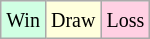<table class="wikitable">
<tr>
<td style="background-color: #d0ffe3;"><small>Win</small></td>
<td style="background-color: #ffffdd;"><small>Draw</small></td>
<td style="background-color: #ffd0e3;"><small>Loss</small></td>
</tr>
</table>
